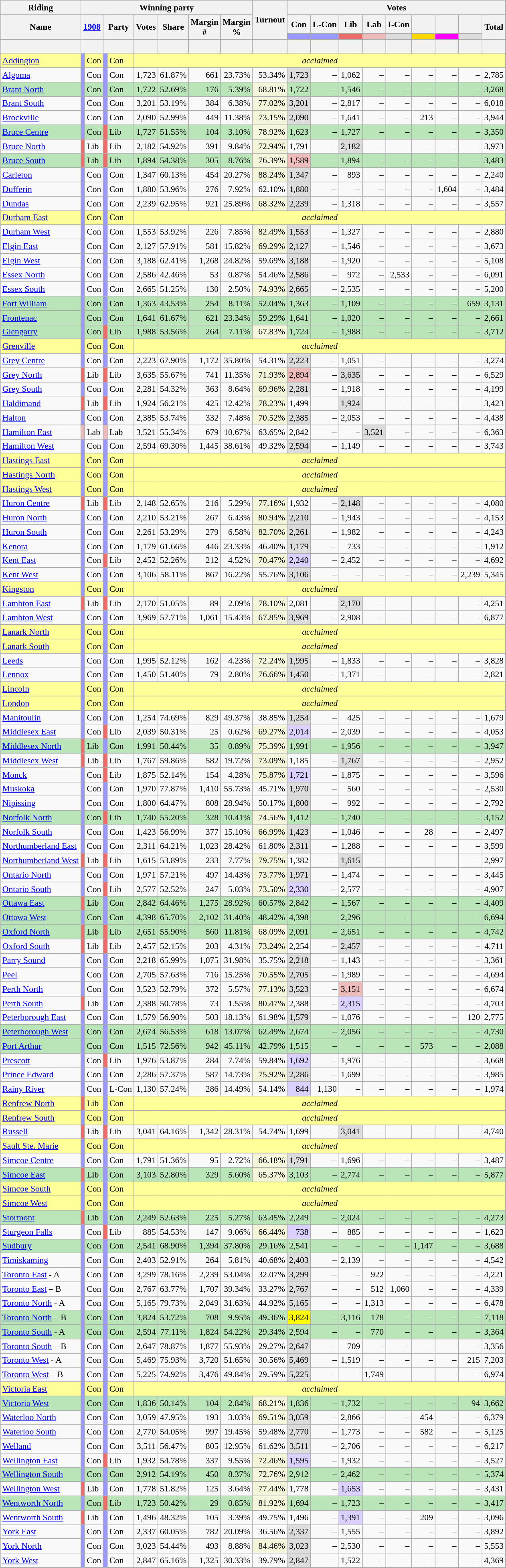<table class="wikitable sortable mw-collapsible" style="text-align:right; font-size:90%">
<tr>
<th scope="col">Riding</th>
<th scope="col" colspan="8">Winning party</th>
<th rowspan="3" scope="col">Turnout</th>
<th scope="col" colspan="9">Votes</th>
</tr>
<tr>
<th rowspan="2" scope="col">Name</th>
<th colspan="2" rowspan="2" scope="col"><strong><a href='#'>1908</a></strong></th>
<th colspan="2" rowspan="2" scope="col">Party</th>
<th rowspan="2" scope="col">Votes</th>
<th rowspan="2" scope="col">Share</th>
<th rowspan="2" scope="col">Margin<br>#</th>
<th rowspan="2" scope="col">Margin<br>%</th>
<th scope="col">Con</th>
<th scope="col">L-Con</th>
<th scope="col">Lib</th>
<th scope="col">Lab</th>
<th scope="col">I-Con</th>
<th scope="col"></th>
<th scope="col"></th>
<th scope="col"></th>
<th rowspan="2" scope="col">Total</th>
</tr>
<tr>
<th scope="col" style="background-color:#9999FF;"></th>
<th scope="col" style="background-color:#9999FF;"></th>
<th scope="col" style="background-color:#EA6D6A;"></th>
<th scope="col" style="background-color:#EEBBBB;"></th>
<th scope="col" style="background-color:#DCDCDC;"></th>
<th scope="col" style="background-color:#FFD700;"></th>
<th scope="col" style="background-color:#FF00FF;"></th>
<th scope="col" style="background-color:#DCDCDC;"></th>
</tr>
<tr>
<th> </th>
<th colspan="2"></th>
<th colspan="2"></th>
<th></th>
<th></th>
<th></th>
<th></th>
<th></th>
<th></th>
<th></th>
<th></th>
<th></th>
<th></th>
<th></th>
<th></th>
<th></th>
<th></th>
</tr>
<tr style="background-color:#FFFF99;">
<td style="text-align:left;"><a href='#'>Addington</a></td>
<td style="background-color:#9999FF;"></td>
<td style="text-align:left;">Con</td>
<td style="background-color:#9999FF;"></td>
<td style="text-align:left;">Con</td>
<td colspan="14" style="text-align:center;"><em>acclaimed</em></td>
</tr>
<tr>
</tr>
<tr>
<td style="text-align:left;"><a href='#'>Algoma</a></td>
<td style="background-color:#9999FF;"></td>
<td style="text-align:left;">Con</td>
<td style="background-color:#9999FF;"></td>
<td style="text-align:left;">Con</td>
<td>1,723</td>
<td>61.87%</td>
<td>661</td>
<td>23.73%</td>
<td>53.34%</td>
<td style="background-color:#DCDCDC;">1,723</td>
<td>–</td>
<td>1,062</td>
<td>–</td>
<td>–</td>
<td>–</td>
<td>–</td>
<td>–</td>
<td>2,785</td>
</tr>
<tr style="background-color:#B9E5B9;">
<td style="text-align:left;"><a href='#'>Brant North</a></td>
<td style="background-color:#9999FF;"></td>
<td style="text-align:left;">Con</td>
<td style="background-color:#9999FF;"></td>
<td style="text-align:left;">Con</td>
<td>1,722</td>
<td>52.69%</td>
<td>176</td>
<td>5.39%</td>
<td style="background-color:#F5F5DC;">68.81%</td>
<td>1,722</td>
<td>–</td>
<td>1,546</td>
<td>–</td>
<td>–</td>
<td>–</td>
<td>–</td>
<td>–</td>
<td>3,268</td>
</tr>
<tr>
<td style="text-align:left;"><a href='#'>Brant South</a></td>
<td style="background-color:#9999FF;"></td>
<td style="text-align:left;">Con</td>
<td style="background-color:#9999FF;"></td>
<td style="text-align:left;">Con</td>
<td>3,201</td>
<td>53.19%</td>
<td>384</td>
<td>6.38%</td>
<td style="background-color:#F5F5DC;">77.02%</td>
<td style="background-color:#DCDCDC;">3,201</td>
<td>–</td>
<td>2,817</td>
<td>–</td>
<td>–</td>
<td>–</td>
<td>–</td>
<td>–</td>
<td>6,018</td>
</tr>
<tr>
<td style="text-align:left;"><a href='#'>Brockville</a></td>
<td style="background-color:#9999FF;"></td>
<td style="text-align:left;">Con</td>
<td style="background-color:#9999FF;"></td>
<td style="text-align:left;">Con</td>
<td>2,090</td>
<td>52.99%</td>
<td>449</td>
<td>11.38%</td>
<td style="background-color:#F5F5DC;">73.15%</td>
<td style="background-color:#DCDCDC;">2,090</td>
<td>–</td>
<td>1,641</td>
<td>–</td>
<td>–</td>
<td>213</td>
<td>–</td>
<td>–</td>
<td>3,944</td>
</tr>
<tr style="background-color:#B9E5B9;">
<td style="text-align:left;"><a href='#'>Bruce Centre</a></td>
<td style="background-color:#9999FF;"></td>
<td style="text-align:left;">Con</td>
<td style="background-color:#EA6D6A;"></td>
<td style="text-align:left;">Lib</td>
<td>1,727</td>
<td>51.55%</td>
<td>104</td>
<td>3.10%</td>
<td style="background-color:#F5F5DC;">78.92%</td>
<td>1,623</td>
<td>–</td>
<td>1,727</td>
<td>–</td>
<td>–</td>
<td>–</td>
<td>–</td>
<td>–</td>
<td>3,350</td>
</tr>
<tr>
<td style="text-align:left;"><a href='#'>Bruce North</a></td>
<td style="background-color:#EA6D6A;"></td>
<td style="text-align:left;">Lib</td>
<td style="background-color:#EA6D6A;"></td>
<td style="text-align:left;">Lib</td>
<td>2,182</td>
<td>54.92%</td>
<td>391</td>
<td>9.84%</td>
<td style="background-color:#F5F5DC;">72.94%</td>
<td>1,791</td>
<td>–</td>
<td style="background-color:#DCDCDC;">2,182</td>
<td>–</td>
<td>–</td>
<td>–</td>
<td>–</td>
<td>–</td>
<td>3,973</td>
</tr>
<tr style="background-color:#B9E5B9;">
<td style="text-align:left;"><a href='#'>Bruce South</a></td>
<td style="background-color:#EA6D6A;"></td>
<td style="text-align:left;">Lib</td>
<td style="background-color:#EA6D6A;"></td>
<td style="text-align:left;">Lib</td>
<td>1,894</td>
<td>54.38%</td>
<td>305</td>
<td>8.76%</td>
<td style="background-color:#F5F5DC;">76.39%</td>
<td style="background-color:#EEBBBB;">1,589</td>
<td>–</td>
<td>1,894</td>
<td>–</td>
<td>–</td>
<td>–</td>
<td>–</td>
<td>–</td>
<td>3,483</td>
</tr>
<tr>
<td style="text-align:left;"><a href='#'>Carleton</a></td>
<td style="background-color:#9999FF;"></td>
<td style="text-align:left;">Con</td>
<td style="background-color:#9999FF;"></td>
<td style="text-align:left;">Con</td>
<td>1,347</td>
<td>60.13%</td>
<td>454</td>
<td>20.27%</td>
<td style="background-color:#F5F5DC;">88.24%</td>
<td style="background-color:#DCDCDC;">1,347</td>
<td>–</td>
<td>893</td>
<td>–</td>
<td>–</td>
<td>–</td>
<td>–</td>
<td>–</td>
<td>2,240</td>
</tr>
<tr>
<td style="text-align:left;"><a href='#'>Dufferin</a></td>
<td style="background-color:#9999FF;"></td>
<td style="text-align:left;">Con</td>
<td style="background-color:#9999FF;"></td>
<td style="text-align:left;">Con</td>
<td>1,880</td>
<td>53.96%</td>
<td>276</td>
<td>7.92%</td>
<td>62.10%</td>
<td style="background-color:#DCDCDC;">1,880</td>
<td>–</td>
<td>–</td>
<td>–</td>
<td>–</td>
<td>–</td>
<td>1,604</td>
<td>–</td>
<td>3,484</td>
</tr>
<tr>
<td style="text-align:left;"><a href='#'>Dundas</a></td>
<td style="background-color:#9999FF;"></td>
<td style="text-align:left;">Con</td>
<td style="background-color:#9999FF;"></td>
<td style="text-align:left;">Con</td>
<td>2,239</td>
<td>62.95%</td>
<td>921</td>
<td>25.89%</td>
<td style="background-color:#F5F5DC;">68.32%</td>
<td style="background-color:#DCDCDC;">2,239</td>
<td>–</td>
<td>1,318</td>
<td>–</td>
<td>–</td>
<td>–</td>
<td>–</td>
<td>–</td>
<td>3,557</td>
</tr>
<tr style="background-color:#FFFF99;">
<td style="text-align:left;"><a href='#'>Durham East</a></td>
<td style="background-color:#9999FF;"></td>
<td style="text-align:left;">Con</td>
<td style="background-color:#9999FF;"></td>
<td style="text-align:left;">Con</td>
<td colspan="14" style="text-align:center;"><em>acclaimed</em></td>
</tr>
<tr>
<td style="text-align:left;"><a href='#'>Durham West</a></td>
<td style="background-color:#9999FF;"></td>
<td style="text-align:left;">Con</td>
<td style="background-color:#9999FF;"></td>
<td style="text-align:left;">Con</td>
<td>1,553</td>
<td>53.92%</td>
<td>226</td>
<td>7.85%</td>
<td style="background-color:#F5F5DC;">82.49%</td>
<td style="background-color:#DCDCDC;">1,553</td>
<td>–</td>
<td>1,327</td>
<td>–</td>
<td>–</td>
<td>–</td>
<td>–</td>
<td>–</td>
<td>2,880</td>
</tr>
<tr>
<td style="text-align:left;"><a href='#'>Elgin East</a></td>
<td style="background-color:#9999FF;"></td>
<td style="text-align:left;">Con</td>
<td style="background-color:#9999FF;"></td>
<td style="text-align:left;">Con</td>
<td>2,127</td>
<td>57.91%</td>
<td>581</td>
<td>15.82%</td>
<td style="background-color:#F5F5DC;">69.29%</td>
<td style="background-color:#DCDCDC;">2,127</td>
<td>–</td>
<td>1,546</td>
<td>–</td>
<td>–</td>
<td>–</td>
<td>–</td>
<td>–</td>
<td>3,673</td>
</tr>
<tr>
<td style="text-align:left;"><a href='#'>Elgin West</a></td>
<td style="background-color:#9999FF;"></td>
<td style="text-align:left;">Con</td>
<td style="background-color:#9999FF;"></td>
<td style="text-align:left;">Con</td>
<td>3,188</td>
<td>62.41%</td>
<td>1,268</td>
<td>24.82%</td>
<td>59.69%</td>
<td style="background-color:#DCDCDC;">3,188</td>
<td>–</td>
<td>1,920</td>
<td>–</td>
<td>–</td>
<td>–</td>
<td>–</td>
<td>–</td>
<td>5,108</td>
</tr>
<tr>
<td style="text-align:left;"><a href='#'>Essex North</a></td>
<td style="background-color:#9999FF;"></td>
<td style="text-align:left;">Con</td>
<td style="background-color:#9999FF;"></td>
<td style="text-align:left;">Con</td>
<td>2,586</td>
<td>42.46%</td>
<td>53</td>
<td>0.87%</td>
<td>54.46%</td>
<td style="background-color:#DCDCDC;">2,586</td>
<td>–</td>
<td>972</td>
<td>–</td>
<td>2,533</td>
<td>–</td>
<td>–</td>
<td>–</td>
<td>6,091</td>
</tr>
<tr>
<td style="text-align:left;"><a href='#'>Essex South</a></td>
<td style="background-color:#9999FF;"></td>
<td style="text-align:left;">Con</td>
<td style="background-color:#9999FF;"></td>
<td style="text-align:left;">Con</td>
<td>2,665</td>
<td>51.25%</td>
<td>130</td>
<td>2.50%</td>
<td style="background-color:#F5F5DC;">74.93%</td>
<td style="background-color:#DCDCDC;">2,665</td>
<td>–</td>
<td>2,535</td>
<td>–</td>
<td>–</td>
<td>–</td>
<td>–</td>
<td>–</td>
<td>5,200</td>
</tr>
<tr style="background-color:#B9E5B9;">
<td style="text-align:left;"><a href='#'>Fort William</a></td>
<td style="background-color:#9999FF;"></td>
<td style="text-align:left;">Con</td>
<td style="background-color:#9999FF;"></td>
<td style="text-align:left;">Con</td>
<td>1,363</td>
<td>43.53%</td>
<td>254</td>
<td>8.11%</td>
<td>52.04%</td>
<td>1,363</td>
<td>–</td>
<td>1,109</td>
<td>–</td>
<td>–</td>
<td>–</td>
<td>–</td>
<td>659</td>
<td>3,131</td>
</tr>
<tr style="background-color:#B9E5B9;">
<td style="text-align:left;"><a href='#'>Frontenac</a></td>
<td style="background-color:#9999FF;"></td>
<td style="text-align:left;">Con</td>
<td style="background-color:#9999FF;"></td>
<td style="text-align:left;">Con</td>
<td>1,641</td>
<td>61.67%</td>
<td>621</td>
<td>23.34%</td>
<td>59.29%</td>
<td>1,641</td>
<td>–</td>
<td>1,020</td>
<td>–</td>
<td>–</td>
<td>–</td>
<td>–</td>
<td>–</td>
<td>2,661</td>
</tr>
<tr style="background-color:#B9E5B9;">
<td style="text-align:left;"><a href='#'>Glengarry</a></td>
<td style="background-color:#9999FF;"></td>
<td style="text-align:left;">Con</td>
<td style="background-color:#EA6D6A;"></td>
<td style="text-align:left;">Lib</td>
<td>1,988</td>
<td>53.56%</td>
<td>264</td>
<td>7.11%</td>
<td style="background-color:#F5F5DC;">67.83%</td>
<td>1,724</td>
<td>–</td>
<td>1,988</td>
<td>–</td>
<td>–</td>
<td>–</td>
<td>–</td>
<td>–</td>
<td>3,712</td>
</tr>
<tr style="background-color:#FFFF99;">
<td style="text-align:left;"><a href='#'>Grenville</a></td>
<td style="background-color:#9999FF;"></td>
<td style="text-align:left;">Con</td>
<td style="background-color:#9999FF;"></td>
<td style="text-align:left;">Con</td>
<td colspan="14" style="text-align:center;"><em>acclaimed</em></td>
</tr>
<tr>
<td style="text-align:left;"><a href='#'>Grey Centre</a></td>
<td style="background-color:#9999FF;"></td>
<td style="text-align:left;">Con</td>
<td style="background-color:#9999FF;"></td>
<td style="text-align:left;">Con</td>
<td>2,223</td>
<td>67.90%</td>
<td>1,172</td>
<td>35.80%</td>
<td>54.31%</td>
<td style="background-color:#DCDCDC;">2,223</td>
<td>–</td>
<td>1,051</td>
<td>–</td>
<td>–</td>
<td>–</td>
<td>–</td>
<td>–</td>
<td>3,274</td>
</tr>
<tr>
<td style="text-align:left;"><a href='#'>Grey North</a></td>
<td style="background-color:#EA6D6A;"></td>
<td style="text-align:left;">Lib</td>
<td style="background-color:#EA6D6A;"></td>
<td style="text-align:left;">Lib</td>
<td>3,635</td>
<td>55.67%</td>
<td>741</td>
<td>11.35%</td>
<td style="background-color:#F5F5DC;">71.93%</td>
<td style="background-color:#EEBBBB;">2,894</td>
<td>–</td>
<td style="background-color:#DCDCDC;">3,635</td>
<td>–</td>
<td>–</td>
<td>–</td>
<td>–</td>
<td>–</td>
<td>6,529</td>
</tr>
<tr>
<td style="text-align:left;"><a href='#'>Grey South</a></td>
<td style="background-color:#9999FF;"></td>
<td style="text-align:left;">Con</td>
<td style="background-color:#9999FF;"></td>
<td style="text-align:left;">Con</td>
<td>2,281</td>
<td>54.32%</td>
<td>363</td>
<td>8.64%</td>
<td style="background-color:#F5F5DC;">69.96%</td>
<td style="background-color:#DCDCDC;">2,281</td>
<td>–</td>
<td>1,918</td>
<td>–</td>
<td>–</td>
<td>–</td>
<td>–</td>
<td>–</td>
<td>4,199</td>
</tr>
<tr>
<td style="text-align:left;"><a href='#'>Haldimand</a></td>
<td style="background-color:#EA6D6A;"></td>
<td style="text-align:left;">Lib</td>
<td style="background-color:#EA6D6A;"></td>
<td style="text-align:left;">Lib</td>
<td>1,924</td>
<td>56.21%</td>
<td>425</td>
<td>12.42%</td>
<td style="background-color:#F5F5DC;">78.23%</td>
<td>1,499</td>
<td>–</td>
<td style="background-color:#DCDCDC;">1,924</td>
<td>–</td>
<td>–</td>
<td>–</td>
<td>–</td>
<td>–</td>
<td>3,423</td>
</tr>
<tr>
<td style="text-align:left;"><a href='#'>Halton</a></td>
<td style="background-color:#9999FF;"></td>
<td style="text-align:left;">Con</td>
<td style="background-color:#9999FF;"></td>
<td style="text-align:left;">Con</td>
<td>2,385</td>
<td>53.74%</td>
<td>332</td>
<td>7.48%</td>
<td style="background-color:#F5F5DC;">70.52%</td>
<td style="background-color:#DCDCDC;">2,385</td>
<td>–</td>
<td>2,053</td>
<td>–</td>
<td>–</td>
<td>–</td>
<td>–</td>
<td>–</td>
<td>4,438</td>
</tr>
<tr>
<td style="text-align:left;"><a href='#'>Hamilton East</a></td>
<td style="background-color:#EEBBBB;"></td>
<td style="text-align:left;">Lab</td>
<td style="background-color:#EEBBBB;"></td>
<td style="text-align:left;">Lab</td>
<td>3,521</td>
<td>55.34%</td>
<td>679</td>
<td>10.67%</td>
<td>63.65%</td>
<td>2,842</td>
<td>–</td>
<td>–</td>
<td style="background-color:#DCDCDC;">3,521</td>
<td>–</td>
<td>–</td>
<td>–</td>
<td>–</td>
<td>6,363</td>
</tr>
<tr>
<td style="text-align:left;"><a href='#'>Hamilton West</a></td>
<td style="background-color:#9999FF;"></td>
<td style="text-align:left;">Con</td>
<td style="background-color:#9999FF;"></td>
<td style="text-align:left;">Con</td>
<td>2,594</td>
<td>69.30%</td>
<td>1,445</td>
<td>38.61%</td>
<td>49.32%</td>
<td style="background-color:#DCDCDC;">2,594</td>
<td>–</td>
<td>1,149</td>
<td>–</td>
<td>–</td>
<td>–</td>
<td>–</td>
<td>–</td>
<td>3,743</td>
</tr>
<tr style="background-color:#FFFF99;">
<td style="text-align:left;"><a href='#'>Hastings East</a></td>
<td style="background-color:#9999FF;"></td>
<td style="text-align:left;">Con</td>
<td style="background-color:#9999FF;"></td>
<td style="text-align:left;">Con</td>
<td colspan="14" style="text-align:center;"><em>acclaimed</em></td>
</tr>
<tr style="background-color:#FFFF99;">
<td style="text-align:left;"><a href='#'>Hastings North</a></td>
<td style="background-color:#9999FF;"></td>
<td style="text-align:left;">Con</td>
<td style="background-color:#9999FF;"></td>
<td style="text-align:left;">Con</td>
<td colspan="14" style="text-align:center;"><em>acclaimed</em></td>
</tr>
<tr style="background-color:#FFFF99;">
<td style="text-align:left;"><a href='#'>Hastings West</a></td>
<td style="background-color:#9999FF;"></td>
<td style="text-align:left;">Con</td>
<td style="background-color:#9999FF;"></td>
<td style="text-align:left;">Con</td>
<td colspan="14" style="text-align:center;"><em>acclaimed</em></td>
</tr>
<tr>
<td style="text-align:left;"><a href='#'>Huron Centre</a></td>
<td style="background-color:#EA6D6A;"></td>
<td style="text-align:left;">Lib</td>
<td style="background-color:#EA6D6A;"></td>
<td style="text-align:left;">Lib</td>
<td>2,148</td>
<td>52.65%</td>
<td>216</td>
<td>5.29%</td>
<td style="background-color:#F5F5DC;">77.16%</td>
<td>1,932</td>
<td>–</td>
<td style="background-color:#DCDCDC;">2,148</td>
<td>–</td>
<td>–</td>
<td>–</td>
<td>–</td>
<td>–</td>
<td>4,080</td>
</tr>
<tr>
<td style="text-align:left;"><a href='#'>Huron North</a></td>
<td style="background-color:#9999FF;"></td>
<td style="text-align:left;">Con</td>
<td style="background-color:#9999FF;"></td>
<td style="text-align:left;">Con</td>
<td>2,210</td>
<td>53.21%</td>
<td>267</td>
<td>6.43%</td>
<td style="background-color:#F5F5DC;">80.94%</td>
<td style="background-color:#DCDCDC;">2,210</td>
<td>–</td>
<td>1,943</td>
<td>–</td>
<td>–</td>
<td>–</td>
<td>–</td>
<td>–</td>
<td>4,153</td>
</tr>
<tr>
<td style="text-align:left;"><a href='#'>Huron South</a></td>
<td style="background-color:#9999FF;"></td>
<td style="text-align:left;">Con</td>
<td style="background-color:#9999FF;"></td>
<td style="text-align:left;">Con</td>
<td>2,261</td>
<td>53.29%</td>
<td>279</td>
<td>6.58%</td>
<td style="background-color:#F5F5DC;">82.70%</td>
<td style="background-color:#DCDCDC;">2,261</td>
<td>–</td>
<td>1,982</td>
<td>–</td>
<td>–</td>
<td>–</td>
<td>–</td>
<td>–</td>
<td>4,243</td>
</tr>
<tr>
<td style="text-align:left;"><a href='#'>Kenora</a></td>
<td style="background-color:#9999FF;"></td>
<td style="text-align:left;">Con</td>
<td style="background-color:#9999FF;"></td>
<td style="text-align:left;">Con</td>
<td>1,179</td>
<td>61.66%</td>
<td>446</td>
<td>23.33%</td>
<td>46.40%</td>
<td style="background-color:#DCDCDC;">1,179</td>
<td>–</td>
<td>733</td>
<td>–</td>
<td>–</td>
<td>–</td>
<td>–</td>
<td>–</td>
<td>1,912</td>
</tr>
<tr>
<td style="text-align:left;"><a href='#'>Kent East</a></td>
<td style="background-color:#9999FF;"></td>
<td style="text-align:left;">Con</td>
<td style="background-color:#EA6D6A;"></td>
<td style="text-align:left;">Lib</td>
<td>2,452</td>
<td>52.26%</td>
<td>212</td>
<td>4.52%</td>
<td style="background-color:#F5F5DC;">70.47%</td>
<td style="background-color:#DCD0FF;">2,240</td>
<td>–</td>
<td>2,452</td>
<td>–</td>
<td>–</td>
<td>–</td>
<td>–</td>
<td>–</td>
<td>4,692</td>
</tr>
<tr>
<td style="text-align:left;"><a href='#'>Kent West</a></td>
<td style="background-color:#9999FF;"></td>
<td style="text-align:left;">Con</td>
<td style="background-color:#9999FF;"></td>
<td style="text-align:left;">Con</td>
<td>3,106</td>
<td>58.11%</td>
<td>867</td>
<td>16.22%</td>
<td>55.76%</td>
<td style="background-color:#DCDCDC;">3,106</td>
<td>–</td>
<td>–</td>
<td>–</td>
<td>–</td>
<td>–</td>
<td>–</td>
<td>2,239</td>
<td>5,345</td>
</tr>
<tr style="background-color:#FFFF99;">
<td style="text-align:left;"><a href='#'>Kingston</a></td>
<td style="background-color:#9999FF;"></td>
<td style="text-align:left;">Con</td>
<td style="background-color:#9999FF;"></td>
<td style="text-align:left;">Con</td>
<td colspan="14" style="text-align:center;"><em>acclaimed</em></td>
</tr>
<tr>
<td style="text-align:left;"><a href='#'>Lambton East</a></td>
<td style="background-color:#EA6D6A;"></td>
<td style="text-align:left;">Lib</td>
<td style="background-color:#EA6D6A;"></td>
<td style="text-align:left;">Lib</td>
<td>2,170</td>
<td>51.05%</td>
<td>89</td>
<td>2.09%</td>
<td style="background-color:#F5F5DC;">78.10%</td>
<td>2,081</td>
<td>–</td>
<td style="background-color:#DCDCDC;">2,170</td>
<td>–</td>
<td>–</td>
<td>–</td>
<td>–</td>
<td>–</td>
<td>4,251</td>
</tr>
<tr>
<td style="text-align:left;"><a href='#'>Lambton West</a></td>
<td style="background-color:#9999FF;"></td>
<td style="text-align:left;">Con</td>
<td style="background-color:#9999FF;"></td>
<td style="text-align:left;">Con</td>
<td>3,969</td>
<td>57.71%</td>
<td>1,061</td>
<td>15.43%</td>
<td style="background-color:#F5F5DC;">67.85%</td>
<td style="background-color:#DCDCDC;">3,969</td>
<td>–</td>
<td>2,908</td>
<td>–</td>
<td>–</td>
<td>–</td>
<td>–</td>
<td>–</td>
<td>6,877</td>
</tr>
<tr style="background-color:#FFFF99;">
<td style="text-align:left;"><a href='#'>Lanark North</a></td>
<td style="background-color:#9999FF;"></td>
<td style="text-align:left;">Con</td>
<td style="background-color:#9999FF;"></td>
<td style="text-align:left;">Con</td>
<td colspan="14" style="text-align:center;"><em>acclaimed</em></td>
</tr>
<tr style="background-color:#FFFF99;">
<td style="text-align:left;"><a href='#'>Lanark South</a></td>
<td style="background-color:#9999FF;"></td>
<td style="text-align:left;">Con</td>
<td style="background-color:#9999FF;"></td>
<td style="text-align:left;">Con</td>
<td colspan="14" style="text-align:center;"><em>acclaimed</em></td>
</tr>
<tr>
<td style="text-align:left;"><a href='#'>Leeds</a></td>
<td style="background-color:#9999FF;"></td>
<td style="text-align:left;">Con</td>
<td style="background-color:#9999FF;"></td>
<td style="text-align:left;">Con</td>
<td>1,995</td>
<td>52.12%</td>
<td>162</td>
<td>4.23%</td>
<td style="background-color:#F5F5DC;">72.24%</td>
<td style="background-color:#DCDCDC;">1,995</td>
<td>–</td>
<td>1,833</td>
<td>–</td>
<td>–</td>
<td>–</td>
<td>–</td>
<td>–</td>
<td>3,828</td>
</tr>
<tr>
<td style="text-align:left;"><a href='#'>Lennox</a></td>
<td style="background-color:#9999FF;"></td>
<td style="text-align:left;">Con</td>
<td style="background-color:#9999FF;"></td>
<td style="text-align:left;">Con</td>
<td>1,450</td>
<td>51.40%</td>
<td>79</td>
<td>2.80%</td>
<td style="background-color:#F5F5DC;">76.66%</td>
<td style="background-color:#DCDCDC;">1,450</td>
<td>–</td>
<td>1,371</td>
<td>–</td>
<td>–</td>
<td>–</td>
<td>–</td>
<td>–</td>
<td>2,821</td>
</tr>
<tr style="background-color:#FFFF99;">
<td style="text-align:left;"><a href='#'>Lincoln</a></td>
<td style="background-color:#9999FF;"></td>
<td style="text-align:left;">Con</td>
<td style="background-color:#9999FF;"></td>
<td style="text-align:left;">Con</td>
<td colspan="14" style="text-align:center;"><em>acclaimed</em></td>
</tr>
<tr style="background-color:#FFFF99;">
<td style="text-align:left;"><a href='#'>London</a></td>
<td style="background-color:#9999FF;"></td>
<td style="text-align:left;">Con</td>
<td style="background-color:#9999FF;"></td>
<td style="text-align:left;">Con</td>
<td colspan="14" style="text-align:center;"><em>acclaimed</em></td>
</tr>
<tr>
<td style="text-align:left;"><a href='#'>Manitoulin</a></td>
<td style="background-color:#9999FF;"></td>
<td style="text-align:left;">Con</td>
<td style="background-color:#9999FF;"></td>
<td style="text-align:left;">Con</td>
<td>1,254</td>
<td>74.69%</td>
<td>829</td>
<td>49.37%</td>
<td>38.85%</td>
<td style="background-color:#DCDCDC;">1,254</td>
<td>–</td>
<td>425</td>
<td>–</td>
<td>–</td>
<td>–</td>
<td>–</td>
<td>–</td>
<td>1,679</td>
</tr>
<tr>
<td style="text-align:left;"><a href='#'>Middlesex East</a></td>
<td style="background-color:#9999FF;"></td>
<td style="text-align:left;">Con</td>
<td style="background-color:#EA6D6A;"></td>
<td style="text-align:left;">Lib</td>
<td>2,039</td>
<td>50.31%</td>
<td>25</td>
<td>0.62%</td>
<td style="background-color:#F5F5DC;">69.27%</td>
<td style="background-color:#DCD0FF;">2,014</td>
<td>–</td>
<td>2,039</td>
<td>–</td>
<td>–</td>
<td>–</td>
<td>–</td>
<td>–</td>
<td>4,053</td>
</tr>
<tr style="background-color:#B9E5B9;">
<td style="text-align:left;"><a href='#'>Middlesex North</a></td>
<td style="background-color:#EA6D6A;"></td>
<td style="text-align:left;">Lib</td>
<td style="background-color:#9999FF;"></td>
<td style="text-align:left;">Con</td>
<td>1,991</td>
<td>50.44%</td>
<td>35</td>
<td>0.89%</td>
<td style="background-color:#F5F5DC;">75.39%</td>
<td>1,991</td>
<td>–</td>
<td>1,956</td>
<td>–</td>
<td>–</td>
<td>–</td>
<td>–</td>
<td>–</td>
<td>3,947</td>
</tr>
<tr>
<td style="text-align:left;"><a href='#'>Middlesex West</a></td>
<td style="background-color:#EA6D6A;"></td>
<td style="text-align:left;">Lib</td>
<td style="background-color:#EA6D6A;"></td>
<td style="text-align:left;">Lib</td>
<td>1,767</td>
<td>59.86%</td>
<td>582</td>
<td>19.72%</td>
<td style="background-color:#F5F5DC;">73.09%</td>
<td>1,185</td>
<td>–</td>
<td style="background-color:#DCDCDC;">1,767</td>
<td>–</td>
<td>–</td>
<td>–</td>
<td>–</td>
<td>–</td>
<td>2,952</td>
</tr>
<tr>
<td style="text-align:left;"><a href='#'>Monck</a></td>
<td style="background-color:#9999FF;"></td>
<td style="text-align:left;">Con</td>
<td style="background-color:#EA6D6A;"></td>
<td style="text-align:left;">Lib</td>
<td>1,875</td>
<td>52.14%</td>
<td>154</td>
<td>4.28%</td>
<td style="background-color:#F5F5DC;">75.87%</td>
<td style="background-color:#DCD0FF;">1,721</td>
<td>–</td>
<td>1,875</td>
<td>–</td>
<td>–</td>
<td>–</td>
<td>–</td>
<td>–</td>
<td>3,596</td>
</tr>
<tr>
<td style="text-align:left;"><a href='#'>Muskoka</a></td>
<td style="background-color:#9999FF;"></td>
<td style="text-align:left;">Con</td>
<td style="background-color:#9999FF;"></td>
<td style="text-align:left;">Con</td>
<td>1,970</td>
<td>77.87%</td>
<td>1,410</td>
<td>55.73%</td>
<td>45.71%</td>
<td style="background-color:#DCDCDC;">1,970</td>
<td>–</td>
<td>560</td>
<td>–</td>
<td>–</td>
<td>–</td>
<td>–</td>
<td>–</td>
<td>2,530</td>
</tr>
<tr>
<td style="text-align:left;"><a href='#'>Nipissing</a></td>
<td style="background-color:#9999FF;"></td>
<td style="text-align:left;">Con</td>
<td style="background-color:#9999FF;"></td>
<td style="text-align:left;">Con</td>
<td>1,800</td>
<td>64.47%</td>
<td>808</td>
<td>28.94%</td>
<td>50.17%</td>
<td style="background-color:#DCDCDC;">1,800</td>
<td>–</td>
<td>992</td>
<td>–</td>
<td>–</td>
<td>–</td>
<td>–</td>
<td>–</td>
<td>2,792</td>
</tr>
<tr style="background-color:#B9E5B9;">
<td style="text-align:left;"><a href='#'>Norfolk North</a></td>
<td style="background-color:#9999FF;"></td>
<td style="text-align:left;">Con</td>
<td style="background-color:#EA6D6A;"></td>
<td style="text-align:left;">Lib</td>
<td>1,740</td>
<td>55.20%</td>
<td>328</td>
<td>10.41%</td>
<td style="background-color:#F5F5DC;">74.56%</td>
<td>1,412</td>
<td>–</td>
<td>1,740</td>
<td>–</td>
<td>–</td>
<td>–</td>
<td>–</td>
<td>–</td>
<td>3,152</td>
</tr>
<tr>
<td style="text-align:left;"><a href='#'>Norfolk South</a></td>
<td style="background-color:#9999FF;"></td>
<td style="text-align:left;">Con</td>
<td style="background-color:#9999FF;"></td>
<td style="text-align:left;">Con</td>
<td>1,423</td>
<td>56.99%</td>
<td>377</td>
<td>15.10%</td>
<td style="background-color:#F5F5DC;">66.99%</td>
<td style="background-color:#DCDCDC;">1,423</td>
<td>–</td>
<td>1,046</td>
<td>–</td>
<td>–</td>
<td>28</td>
<td>–</td>
<td>–</td>
<td>2,497</td>
</tr>
<tr>
<td style="text-align:left;"><a href='#'>Northumberland East</a></td>
<td style="background-color:#9999FF;"></td>
<td style="text-align:left;">Con</td>
<td style="background-color:#9999FF;"></td>
<td style="text-align:left;">Con</td>
<td>2,311</td>
<td>64.21%</td>
<td>1,023</td>
<td>28.42%</td>
<td>61.80%</td>
<td style="background-color:#DCDCDC;">2,311</td>
<td>–</td>
<td>1,288</td>
<td>–</td>
<td>–</td>
<td>–</td>
<td>–</td>
<td>–</td>
<td>3,599</td>
</tr>
<tr>
<td style="text-align:left;"><a href='#'>Northumberland West</a></td>
<td style="background-color:#EA6D6A;"></td>
<td style="text-align:left;">Lib</td>
<td style="background-color:#EA6D6A;"></td>
<td style="text-align:left;">Lib</td>
<td>1,615</td>
<td>53.89%</td>
<td>233</td>
<td>7.77%</td>
<td style="background-color:#F5F5DC;">79.75%</td>
<td>1,382</td>
<td>–</td>
<td style="background-color:#DCDCDC;">1,615</td>
<td>–</td>
<td>–</td>
<td>–</td>
<td>–</td>
<td>–</td>
<td>2,997</td>
</tr>
<tr>
<td style="text-align:left;"><a href='#'>Ontario North</a></td>
<td style="background-color:#9999FF;"></td>
<td style="text-align:left;">Con</td>
<td style="background-color:#9999FF;"></td>
<td style="text-align:left;">Con</td>
<td>1,971</td>
<td>57.21%</td>
<td>497</td>
<td>14.43%</td>
<td style="background-color:#F5F5DC;">73.77%</td>
<td style="background-color:#DCDCDC;">1,971</td>
<td>–</td>
<td>1,474</td>
<td>–</td>
<td>–</td>
<td>–</td>
<td>–</td>
<td>–</td>
<td>3,445</td>
</tr>
<tr>
<td style="text-align:left;"><a href='#'>Ontario South</a></td>
<td style="background-color:#9999FF;"></td>
<td style="text-align:left;">Con</td>
<td style="background-color:#EA6D6A;"></td>
<td style="text-align:left;">Lib</td>
<td>2,577</td>
<td>52.52%</td>
<td>247</td>
<td>5.03%</td>
<td style="background-color:#F5F5DC;">73.50%</td>
<td style="background-color:#DCD0FF;">2,330</td>
<td>–</td>
<td>2,577</td>
<td>–</td>
<td>–</td>
<td>–</td>
<td>–</td>
<td>–</td>
<td>4,907</td>
</tr>
<tr style="background-color:#B9E5B9;">
<td style="text-align:left;"><a href='#'>Ottawa East</a></td>
<td style="background-color:#EA6D6A;"></td>
<td style="text-align:left;">Lib</td>
<td style="background-color:#9999FF;"></td>
<td style="text-align:left;">Con</td>
<td>2,842</td>
<td>64.46%</td>
<td>1,275</td>
<td>28.92%</td>
<td>60.57%</td>
<td>2,842</td>
<td>–</td>
<td>1,567</td>
<td>–</td>
<td>–</td>
<td>–</td>
<td>–</td>
<td>–</td>
<td>4,409</td>
</tr>
<tr style="background-color:#B9E5B9;">
<td style="text-align:left;"><a href='#'>Ottawa West</a></td>
<td style="background-color:#9999FF;"></td>
<td style="text-align:left;">Con</td>
<td style="background-color:#9999FF;"></td>
<td style="text-align:left;">Con</td>
<td>4,398</td>
<td>65.70%</td>
<td>2,102</td>
<td>31.40%</td>
<td>48.42%</td>
<td>4,398</td>
<td>–</td>
<td>2,296</td>
<td>–</td>
<td>–</td>
<td>–</td>
<td>–</td>
<td>–</td>
<td>6,694</td>
</tr>
<tr style="background-color:#B9E5B9;">
<td style="text-align:left;"><a href='#'>Oxford North</a></td>
<td style="background-color:#EA6D6A;"></td>
<td style="text-align:left;">Lib</td>
<td style="background-color:#EA6D6A;"></td>
<td style="text-align:left;">Lib</td>
<td>2,651</td>
<td>55.90%</td>
<td>560</td>
<td>11.81%</td>
<td style="background-color:#F5F5DC;">68.09%</td>
<td>2,091</td>
<td>–</td>
<td>2,651</td>
<td>–</td>
<td>–</td>
<td>–</td>
<td>–</td>
<td>–</td>
<td>4,742</td>
</tr>
<tr>
<td style="text-align:left;"><a href='#'>Oxford South</a></td>
<td style="background-color:#EA6D6A;"></td>
<td style="text-align:left;">Lib</td>
<td style="background-color:#EA6D6A;"></td>
<td style="text-align:left;">Lib</td>
<td>2,457</td>
<td>52.15%</td>
<td>203</td>
<td>4.31%</td>
<td style="background-color:#F5F5DC;">73.24%</td>
<td>2,254</td>
<td>–</td>
<td style="background-color:#DCDCDC;">2,457</td>
<td>–</td>
<td>–</td>
<td>–</td>
<td>–</td>
<td>–</td>
<td>4,711</td>
</tr>
<tr>
<td style="text-align:left;"><a href='#'>Parry Sound</a></td>
<td style="background-color:#9999FF;"></td>
<td style="text-align:left;">Con</td>
<td style="background-color:#9999FF;"></td>
<td style="text-align:left;">Con</td>
<td>2,218</td>
<td>65.99%</td>
<td>1,075</td>
<td>31.98%</td>
<td>35.75%</td>
<td style="background-color:#DCDCDC;">2,218</td>
<td>–</td>
<td>1,143</td>
<td>–</td>
<td>–</td>
<td>–</td>
<td>–</td>
<td>–</td>
<td>3,361</td>
</tr>
<tr>
<td style="text-align:left;"><a href='#'>Peel</a></td>
<td style="background-color:#9999FF;"></td>
<td style="text-align:left;">Con</td>
<td style="background-color:#9999FF;"></td>
<td style="text-align:left;">Con</td>
<td>2,705</td>
<td>57.63%</td>
<td>716</td>
<td>15.25%</td>
<td style="background-color:#F5F5DC;">70.55%</td>
<td style="background-color:#DCDCDC;">2,705</td>
<td>–</td>
<td>1,989</td>
<td>–</td>
<td>–</td>
<td>–</td>
<td>–</td>
<td>–</td>
<td>4,694</td>
</tr>
<tr>
<td style="text-align:left;"><a href='#'>Perth North</a></td>
<td style="background-color:#9999FF;"></td>
<td style="text-align:left;">Con</td>
<td style="background-color:#9999FF;"></td>
<td style="text-align:left;">Con</td>
<td>3,523</td>
<td>52.79%</td>
<td>372</td>
<td>5.57%</td>
<td style="background-color:#F5F5DC;">77.13%</td>
<td style="background-color:#DCDCDC;">3,523</td>
<td>–</td>
<td style="background-color:#EEBBBB;">3,151</td>
<td>–</td>
<td>–</td>
<td>–</td>
<td>–</td>
<td>–</td>
<td>6,674</td>
</tr>
<tr>
<td style="text-align:left;"><a href='#'>Perth South</a></td>
<td style="background-color:#EA6D6A;"></td>
<td style="text-align:left;">Lib</td>
<td style="background-color:#9999FF;"></td>
<td style="text-align:left;">Con</td>
<td>2,388</td>
<td>50.78%</td>
<td>73</td>
<td>1.55%</td>
<td style="background-color:#F5F5DC;">80.47%</td>
<td>2,388</td>
<td>–</td>
<td style="background-color:#DCD0FF;">2,315</td>
<td>–</td>
<td>–</td>
<td>–</td>
<td>–</td>
<td>–</td>
<td>4,703</td>
</tr>
<tr>
<td style="text-align:left;"><a href='#'>Peterborough East</a></td>
<td style="background-color:#9999FF;"></td>
<td style="text-align:left;">Con</td>
<td style="background-color:#9999FF;"></td>
<td style="text-align:left;">Con</td>
<td>1,579</td>
<td>56.90%</td>
<td>503</td>
<td>18.13%</td>
<td>61.98%</td>
<td style="background-color:#DCDCDC;">1,579</td>
<td>–</td>
<td>1,076</td>
<td>–</td>
<td>–</td>
<td>–</td>
<td>–</td>
<td>120</td>
<td>2,775</td>
</tr>
<tr style="background-color:#B9E5B9;">
<td style="text-align:left;"><a href='#'>Peterborough West</a></td>
<td style="background-color:#9999FF;"></td>
<td style="text-align:left;">Con</td>
<td style="background-color:#9999FF;"></td>
<td style="text-align:left;">Con</td>
<td>2,674</td>
<td>56.53%</td>
<td>618</td>
<td>13.07%</td>
<td>62.49%</td>
<td>2,674</td>
<td>–</td>
<td>2,056</td>
<td>–</td>
<td>–</td>
<td>–</td>
<td>–</td>
<td>–</td>
<td>4,730</td>
</tr>
<tr style="background-color:#B9E5B9;">
<td style="text-align:left;"><a href='#'>Port Arthur</a></td>
<td style="background-color:#9999FF;"></td>
<td style="text-align:left;">Con</td>
<td style="background-color:#9999FF;"></td>
<td style="text-align:left;">Con</td>
<td>1,515</td>
<td>72.56%</td>
<td>942</td>
<td>45.11%</td>
<td>42.79%</td>
<td>1,515</td>
<td>–</td>
<td>–</td>
<td>–</td>
<td>–</td>
<td>573</td>
<td>–</td>
<td>–</td>
<td>2,088</td>
</tr>
<tr>
<td style="text-align:left;"><a href='#'>Prescott</a></td>
<td style="background-color:#9999FF;"></td>
<td style="text-align:left;">Con</td>
<td style="background-color:#EA6D6A;"></td>
<td style="text-align:left;">Lib</td>
<td>1,976</td>
<td>53.87%</td>
<td>284</td>
<td>7.74%</td>
<td>59.84%</td>
<td style="background-color:#DCD0FF;">1,692</td>
<td>–</td>
<td>1,976</td>
<td>–</td>
<td>–</td>
<td>–</td>
<td>–</td>
<td>–</td>
<td>3,668</td>
</tr>
<tr>
<td style="text-align:left;"><a href='#'>Prince Edward</a></td>
<td style="background-color:#9999FF;"></td>
<td style="text-align:left;">Con</td>
<td style="background-color:#9999FF;"></td>
<td style="text-align:left;">Con</td>
<td>2,286</td>
<td>57.37%</td>
<td>587</td>
<td>14.73%</td>
<td style="background-color:#F5F5DC;">75.92%</td>
<td style="background-color:#DCDCDC;">2,286</td>
<td>–</td>
<td>1,699</td>
<td>–</td>
<td>–</td>
<td>–</td>
<td>–</td>
<td>–</td>
<td>3,985</td>
</tr>
<tr>
<td style="text-align:left;"><a href='#'>Rainy River</a></td>
<td style="background-color:#9999FF;"></td>
<td style="text-align:left;">Con</td>
<td style="background-color:#9999FF;"></td>
<td style="text-align:left;">L-Con</td>
<td>1,130</td>
<td>57.24%</td>
<td>286</td>
<td>14.49%</td>
<td>54.14%</td>
<td style="background-color:#DCD0FF;">844</td>
<td>1,130</td>
<td>–</td>
<td>–</td>
<td>–</td>
<td>–</td>
<td>–</td>
<td>–</td>
<td>1,974</td>
</tr>
<tr style="background-color:#FFFF99;">
<td style="text-align:left;"><a href='#'>Renfrew North</a></td>
<td style="background-color:#EA6D6A;"></td>
<td style="text-align:left;">Lib</td>
<td style="background-color:#9999FF;"></td>
<td style="text-align:left;">Con</td>
<td colspan="14" style="text-align:center;"><em>acclaimed</em></td>
</tr>
<tr style="background-color:#FFFF99;">
<td style="text-align:left;"><a href='#'>Renfrew South</a></td>
<td style="background-color:#9999FF;"></td>
<td style="text-align:left;">Con</td>
<td style="background-color:#9999FF;"></td>
<td style="text-align:left;">Con</td>
<td colspan="14" style="text-align:center;"><em>acclaimed</em></td>
</tr>
<tr>
<td style="text-align:left;"><a href='#'>Russell</a></td>
<td style="background-color:#EA6D6A;"></td>
<td style="text-align:left;">Lib</td>
<td style="background-color:#EA6D6A;"></td>
<td style="text-align:left;">Lib</td>
<td>3,041</td>
<td>64.16%</td>
<td>1,342</td>
<td>28.31%</td>
<td>54.74%</td>
<td>1,699</td>
<td>–</td>
<td style="background-color:#DCDCDC;">3,041</td>
<td>–</td>
<td>–</td>
<td>–</td>
<td>–</td>
<td>–</td>
<td>4,740</td>
</tr>
<tr style="background-color:#FFFF99;">
<td style="text-align:left;"><a href='#'>Sault Ste. Marie</a></td>
<td style="background-color:#9999FF;"></td>
<td style="text-align:left;">Con</td>
<td style="background-color:#9999FF;"></td>
<td style="text-align:left;">Con</td>
<td colspan="14" style="text-align:center;"><em>acclaimed</em></td>
</tr>
<tr>
<td style="text-align:left;"><a href='#'>Simcoe Centre</a></td>
<td style="background-color:#9999FF;"></td>
<td style="text-align:left;">Con</td>
<td style="background-color:#9999FF;"></td>
<td style="text-align:left;">Con</td>
<td>1,791</td>
<td>51.36%</td>
<td>95</td>
<td>2.72%</td>
<td style="background-color:#F5F5DC;">66.18%</td>
<td style="background-color:#DCDCDC;">1,791</td>
<td>–</td>
<td>1,696</td>
<td>–</td>
<td>–</td>
<td>–</td>
<td>–</td>
<td>–</td>
<td>3,487</td>
</tr>
<tr style="background-color:#B9E5B9;">
<td style="text-align:left;"><a href='#'>Simcoe East</a></td>
<td style="background-color:#EA6D6A;"></td>
<td style="text-align:left;">Lib</td>
<td style="background-color:#9999FF;"></td>
<td style="text-align:left;">Con</td>
<td>3,103</td>
<td>52.80%</td>
<td>329</td>
<td>5.60%</td>
<td style="background-color:#F5F5DC;">65.37%</td>
<td>3,103</td>
<td>–</td>
<td>2,774</td>
<td>–</td>
<td>–</td>
<td>–</td>
<td>–</td>
<td>–</td>
<td>5,877</td>
</tr>
<tr style="background-color:#FFFF99;">
<td style="text-align:left;"><a href='#'>Simcoe South</a></td>
<td style="background-color:#9999FF;"></td>
<td style="text-align:left;">Con</td>
<td style="background-color:#9999FF;"></td>
<td style="text-align:left;">Con</td>
<td colspan="14" style="text-align:center;"><em>acclaimed</em></td>
</tr>
<tr style="background-color:#FFFF99;">
<td style="text-align:left;"><a href='#'>Simcoe West</a></td>
<td style="background-color:#9999FF;"></td>
<td style="text-align:left;">Con</td>
<td style="background-color:#9999FF;"></td>
<td style="text-align:left;">Con</td>
<td colspan="14" style="text-align:center;"><em>acclaimed</em></td>
</tr>
<tr style="background-color:#B9E5B9;">
<td style="text-align:left;"><a href='#'>Stormont</a></td>
<td style="background-color:#EA6D6A;"></td>
<td style="text-align:left;">Lib</td>
<td style="background-color:#9999FF;"></td>
<td style="text-align:left;">Con</td>
<td>2,249</td>
<td>52.63%</td>
<td>225</td>
<td>5.27%</td>
<td>63.45%</td>
<td>2,249</td>
<td>–</td>
<td>2,024</td>
<td>–</td>
<td>–</td>
<td>–</td>
<td>–</td>
<td>–</td>
<td>4,273</td>
</tr>
<tr>
<td style="text-align:left;"><a href='#'>Sturgeon Falls</a></td>
<td style="background-color:#9999FF;"></td>
<td style="text-align:left;">Con</td>
<td style="background-color:#EA6D6A;"></td>
<td style="text-align:left;">Lib</td>
<td>885</td>
<td>54.53%</td>
<td>147</td>
<td>9.06%</td>
<td style="background-color:#F5F5DC;">66.44%</td>
<td style="background-color:#DCD0FF;">738</td>
<td>–</td>
<td>885</td>
<td>–</td>
<td>–</td>
<td>–</td>
<td>–</td>
<td>–</td>
<td>1,623</td>
</tr>
<tr style="background-color:#B9E5B9;">
<td style="text-align:left;"><a href='#'>Sudbury</a></td>
<td style="background-color:#9999FF;"></td>
<td style="text-align:left;">Con</td>
<td style="background-color:#9999FF;"></td>
<td style="text-align:left;">Con</td>
<td>2,541</td>
<td>68.90%</td>
<td>1,394</td>
<td>37.80%</td>
<td>29.16%</td>
<td>2,541</td>
<td>–</td>
<td>–</td>
<td>–</td>
<td>–</td>
<td>1,147</td>
<td>–</td>
<td>–</td>
<td>3,688</td>
</tr>
<tr>
<td style="text-align:left;"><a href='#'>Timiskaming</a></td>
<td style="background-color:#9999FF;"></td>
<td style="text-align:left;">Con</td>
<td style="background-color:#9999FF;"></td>
<td style="text-align:left;">Con</td>
<td>2,403</td>
<td>52.91%</td>
<td>264</td>
<td>5.81%</td>
<td>40.68%</td>
<td style="background-color:#DCDCDC;">2,403</td>
<td>–</td>
<td>2,139</td>
<td>–</td>
<td>–</td>
<td>–</td>
<td>–</td>
<td>–</td>
<td>4,542</td>
</tr>
<tr>
<td style="text-align:left;"><a href='#'>Toronto East</a> - A</td>
<td style="background-color:#9999FF;"></td>
<td style="text-align:left;">Con</td>
<td style="background-color:#9999FF;"></td>
<td style="text-align:left;">Con</td>
<td>3,299</td>
<td>78.16%</td>
<td>2,239</td>
<td>53.04%</td>
<td>32.07%</td>
<td style="background-color:#DCDCDC;">3,299</td>
<td>–</td>
<td>–</td>
<td>922</td>
<td>–</td>
<td>–</td>
<td>–</td>
<td>–</td>
<td>4,221</td>
</tr>
<tr>
<td style="text-align:left;"><a href='#'>Toronto East</a> – B</td>
<td style="background-color:#9999FF;"></td>
<td style="text-align:left;">Con</td>
<td style="background-color:#9999FF;"></td>
<td style="text-align:left;">Con</td>
<td>2,767</td>
<td>63.77%</td>
<td>1,707</td>
<td>39.34%</td>
<td>33.27%</td>
<td style="background-color:#DCDCDC;">2,767</td>
<td>–</td>
<td>–</td>
<td>512</td>
<td>1,060</td>
<td>–</td>
<td>–</td>
<td>–</td>
<td>4,339</td>
</tr>
<tr>
<td style="text-align:left;"><a href='#'>Toronto North</a> - A</td>
<td style="background-color:#9999FF;"></td>
<td style="text-align:left;">Con</td>
<td style="background-color:#9999FF;"></td>
<td style="text-align:left;">Con</td>
<td>5,165</td>
<td>79.73%</td>
<td>2,049</td>
<td>31.63%</td>
<td>44.92%</td>
<td style="background-color:#DCDCDC;">5,165</td>
<td>–</td>
<td>–</td>
<td>1,313</td>
<td>–</td>
<td>–</td>
<td>–</td>
<td>–</td>
<td>6,478</td>
</tr>
<tr style="background-color:#B9E5B9;">
<td style="text-align:left;"><a href='#'>Toronto North</a> – B</td>
<td style="background-color:#9999FF;"></td>
<td style="text-align:left;">Con</td>
<td style="background-color:#9999FF;"></td>
<td style="text-align:left;">Con</td>
<td>3,824</td>
<td>53.72%</td>
<td>708</td>
<td>9.95%</td>
<td>49.36%</td>
<td style="background-color:#FFFF00;">3,824</td>
<td>–</td>
<td>3,116</td>
<td>178</td>
<td>–</td>
<td>–</td>
<td>–</td>
<td>–</td>
<td>7,118</td>
</tr>
<tr style="background-color:#B9E5B9;">
<td style="text-align:left;"><a href='#'>Toronto South</a> - A</td>
<td style="background-color:#9999FF;"></td>
<td style="text-align:left;">Con</td>
<td style="background-color:#9999FF;"></td>
<td style="text-align:left;">Con</td>
<td>2,594</td>
<td>77.11%</td>
<td>1,824</td>
<td>54.22%</td>
<td>29.34%</td>
<td>2,594</td>
<td>–</td>
<td>–</td>
<td>770</td>
<td>–</td>
<td>–</td>
<td>–</td>
<td>–</td>
<td>3,364</td>
</tr>
<tr>
<td style="text-align:left;"><a href='#'>Toronto South</a> – B</td>
<td style="background-color:#9999FF;"></td>
<td style="text-align:left;">Con</td>
<td style="background-color:#9999FF;"></td>
<td style="text-align:left;">Con</td>
<td>2,647</td>
<td>78.87%</td>
<td>1,877</td>
<td>55.93%</td>
<td>29.27%</td>
<td style="background-color:#DCDCDC;">2,647</td>
<td>–</td>
<td>709</td>
<td>–</td>
<td>–</td>
<td>–</td>
<td>–</td>
<td>–</td>
<td>3,356</td>
</tr>
<tr>
<td style="text-align:left;"><a href='#'>Toronto West</a> - A</td>
<td style="background-color:#9999FF;"></td>
<td style="text-align:left;">Con</td>
<td style="background-color:#9999FF;"></td>
<td style="text-align:left;">Con</td>
<td>5,469</td>
<td>75.93%</td>
<td>3,720</td>
<td>51.65%</td>
<td>30.56%</td>
<td style="background-color:#DCDCDC;">5,469</td>
<td>–</td>
<td>1,519</td>
<td>–</td>
<td>–</td>
<td>–</td>
<td>–</td>
<td>215</td>
<td>7,203</td>
</tr>
<tr>
<td style="text-align:left;"><a href='#'>Toronto West</a> – B</td>
<td style="background-color:#9999FF;"></td>
<td style="text-align:left;">Con</td>
<td style="background-color:#9999FF;"></td>
<td style="text-align:left;">Con</td>
<td>5,225</td>
<td>74.92%</td>
<td>3,476</td>
<td>49.84%</td>
<td>29.59%</td>
<td style="background-color:#DCDCDC;">5,225</td>
<td>–</td>
<td>–</td>
<td>1,749</td>
<td>–</td>
<td>–</td>
<td>–</td>
<td>–</td>
<td>6,974</td>
</tr>
<tr style="background-color:#FFFF99;">
<td style="text-align:left;"><a href='#'>Victoria East</a></td>
<td style="background-color:#9999FF;"></td>
<td style="text-align:left;">Con</td>
<td style="background-color:#9999FF;"></td>
<td style="text-align:left;">Con</td>
<td colspan="14" style="text-align:center;"><em>acclaimed</em></td>
</tr>
<tr style="background-color:#B9E5B9;">
<td style="text-align:left;"><a href='#'>Victoria West</a></td>
<td style="background-color:#9999FF;"></td>
<td style="text-align:left;">Con</td>
<td style="background-color:#9999FF;"></td>
<td style="text-align:left;">Con</td>
<td>1,836</td>
<td>50.14%</td>
<td>104</td>
<td>2.84%</td>
<td style="background-color:#F5F5DC;">68.21%</td>
<td>1,836</td>
<td>–</td>
<td>1,732</td>
<td>–</td>
<td>–</td>
<td>–</td>
<td>–</td>
<td>94</td>
<td>3,662</td>
</tr>
<tr>
<td style="text-align:left;"><a href='#'>Waterloo North</a></td>
<td style="background-color:#9999FF;"></td>
<td style="text-align:left;">Con</td>
<td style="background-color:#9999FF;"></td>
<td style="text-align:left;">Con</td>
<td>3,059</td>
<td>47.95%</td>
<td>193</td>
<td>3.03%</td>
<td style="background-color:#F5F5DC;">69.51%</td>
<td style="background-color:#DCDCDC;">3,059</td>
<td>–</td>
<td>2,866</td>
<td>–</td>
<td>–</td>
<td>454</td>
<td>–</td>
<td>–</td>
<td>6,379</td>
</tr>
<tr>
<td style="text-align:left;"><a href='#'>Waterloo South</a></td>
<td style="background-color:#9999FF;"></td>
<td style="text-align:left;">Con</td>
<td style="background-color:#9999FF;"></td>
<td style="text-align:left;">Con</td>
<td>2,770</td>
<td>54.05%</td>
<td>997</td>
<td>19.45%</td>
<td>59.48%</td>
<td style="background-color:#DCDCDC;">2,770</td>
<td>–</td>
<td>1,773</td>
<td>–</td>
<td>–</td>
<td>582</td>
<td>–</td>
<td>–</td>
<td>5,125</td>
</tr>
<tr>
<td style="text-align:left;"><a href='#'>Welland</a></td>
<td style="background-color:#9999FF;"></td>
<td style="text-align:left;">Con</td>
<td style="background-color:#9999FF;"></td>
<td style="text-align:left;">Con</td>
<td>3,511</td>
<td>56.47%</td>
<td>805</td>
<td>12.95%</td>
<td>61.62%</td>
<td style="background-color:#DCDCDC;">3,511</td>
<td>–</td>
<td>2,706</td>
<td>–</td>
<td>–</td>
<td>–</td>
<td>–</td>
<td>–</td>
<td>6,217</td>
</tr>
<tr>
<td style="text-align:left;"><a href='#'>Wellington East</a></td>
<td style="background-color:#9999FF;"></td>
<td style="text-align:left;">Con</td>
<td style="background-color:#EA6D6A;"></td>
<td style="text-align:left;">Lib</td>
<td>1,932</td>
<td>54.78%</td>
<td>337</td>
<td>9.55%</td>
<td style="background-color:#F5F5DC;">72.46%</td>
<td style="background-color:#DCD0FF;">1,595</td>
<td>–</td>
<td>1,932</td>
<td>–</td>
<td>–</td>
<td>–</td>
<td>–</td>
<td>–</td>
<td>3,527</td>
</tr>
<tr style="background-color:#B9E5B9;">
<td style="text-align:left;"><a href='#'>Wellington South</a></td>
<td style="background-color:#9999FF;"></td>
<td style="text-align:left;">Con</td>
<td style="background-color:#9999FF;"></td>
<td style="text-align:left;">Con</td>
<td>2,912</td>
<td>54.19%</td>
<td>450</td>
<td>8.37%</td>
<td style="background-color:#F5F5DC;">72.76%</td>
<td>2,912</td>
<td>–</td>
<td>2,462</td>
<td>–</td>
<td>–</td>
<td>–</td>
<td>–</td>
<td>–</td>
<td>5,374</td>
</tr>
<tr>
<td style="text-align:left;"><a href='#'>Wellington West</a></td>
<td style="background-color:#EA6D6A;"></td>
<td style="text-align:left;">Lib</td>
<td style="background-color:#9999FF;"></td>
<td style="text-align:left;">Con</td>
<td>1,778</td>
<td>51.82%</td>
<td>125</td>
<td>3.64%</td>
<td style="background-color:#F5F5DC;">77.44%</td>
<td>1,778</td>
<td>–</td>
<td style="background-color:#DCD0FF;">1,653</td>
<td>–</td>
<td>–</td>
<td>–</td>
<td>–</td>
<td>–</td>
<td>3,431</td>
</tr>
<tr style="background-color:#B9E5B9;">
<td style="text-align:left;"><a href='#'>Wentworth North</a></td>
<td style="background-color:#9999FF;"></td>
<td style="text-align:left;">Con</td>
<td style="background-color:#EA6D6A;"></td>
<td style="text-align:left;">Lib</td>
<td>1,723</td>
<td>50.42%</td>
<td>29</td>
<td>0.85%</td>
<td style="background-color:#F5F5DC;">81.92%</td>
<td>1,694</td>
<td>–</td>
<td>1,723</td>
<td>–</td>
<td>–</td>
<td>–</td>
<td>–</td>
<td>–</td>
<td>3,417</td>
</tr>
<tr>
<td style="text-align:left;"><a href='#'>Wentworth South</a></td>
<td style="background-color:#EA6D6A;"></td>
<td style="text-align:left;">Lib</td>
<td style="background-color:#9999FF;"></td>
<td style="text-align:left;">Con</td>
<td>1,496</td>
<td>48.32%</td>
<td>105</td>
<td>3.39%</td>
<td>49.75%</td>
<td>1,496</td>
<td>–</td>
<td style="background-color:#DCD0FF;">1,391</td>
<td>–</td>
<td>–</td>
<td>209</td>
<td>–</td>
<td>–</td>
<td>3,096</td>
</tr>
<tr>
<td style="text-align:left;"><a href='#'>York East</a></td>
<td style="background-color:#9999FF;"></td>
<td style="text-align:left;">Con</td>
<td style="background-color:#9999FF;"></td>
<td style="text-align:left;">Con</td>
<td>2,337</td>
<td>60.05%</td>
<td>782</td>
<td>20.09%</td>
<td>36.56%</td>
<td style="background-color:#DCDCDC;">2,337</td>
<td>–</td>
<td>1,555</td>
<td>–</td>
<td>–</td>
<td>–</td>
<td>–</td>
<td>–</td>
<td>3,892</td>
</tr>
<tr>
<td style="text-align:left;"><a href='#'>York North</a></td>
<td style="background-color:#9999FF;"></td>
<td style="text-align:left;">Con</td>
<td style="background-color:#9999FF;"></td>
<td style="text-align:left;">Con</td>
<td>3,023</td>
<td>54.44%</td>
<td>493</td>
<td>8.88%</td>
<td style="background-color:#F5F5DC;">84.46%</td>
<td style="background-color:#DCDCDC;">3,023</td>
<td>–</td>
<td>2,530</td>
<td>–</td>
<td>–</td>
<td>–</td>
<td>–</td>
<td>–</td>
<td>5,553</td>
</tr>
<tr>
<td style="text-align:left;"><a href='#'>York West</a></td>
<td style="background-color:#9999FF;"></td>
<td style="text-align:left;">Con</td>
<td style="background-color:#9999FF;"></td>
<td style="text-align:left;">Con</td>
<td>2,847</td>
<td>65.16%</td>
<td>1,325</td>
<td>30.33%</td>
<td>39.79%</td>
<td style="background-color:#DCDCDC;">2,847</td>
<td>–</td>
<td>1,522</td>
<td>–</td>
<td>–</td>
<td>–</td>
<td>–</td>
<td>–</td>
<td>4,369</td>
</tr>
</table>
